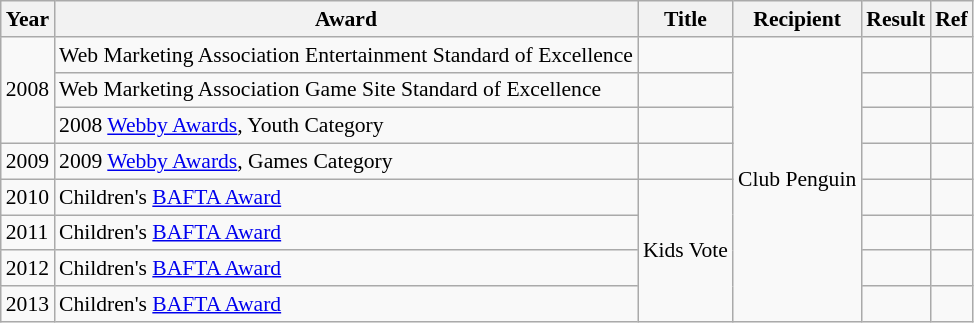<table class="wikitable" style="font-size:90%;">
<tr>
<th>Year</th>
<th>Award</th>
<th>Title</th>
<th>Recipient</th>
<th>Result</th>
<th>Ref</th>
</tr>
<tr>
<td rowspan="3">2008</td>
<td>Web Marketing Association Entertainment Standard of Excellence</td>
<td></td>
<td rowspan="8">Club Penguin</td>
<td></td>
<td></td>
</tr>
<tr>
<td>Web Marketing Association Game Site Standard of Excellence</td>
<td></td>
<td></td>
<td></td>
</tr>
<tr>
<td>2008 <a href='#'>Webby Awards</a>, Youth Category</td>
<td></td>
<td></td>
<td></td>
</tr>
<tr>
<td>2009</td>
<td>2009 <a href='#'>Webby Awards</a>, Games Category</td>
<td></td>
<td></td>
<td></td>
</tr>
<tr>
<td>2010</td>
<td>Children's <a href='#'>BAFTA Award</a></td>
<td rowspan="4">Kids Vote</td>
<td></td>
<td></td>
</tr>
<tr>
<td>2011</td>
<td>Children's <a href='#'>BAFTA Award</a></td>
<td></td>
<td></td>
</tr>
<tr>
<td>2012</td>
<td>Children's <a href='#'>BAFTA Award</a></td>
<td></td>
<td></td>
</tr>
<tr>
<td>2013</td>
<td>Children's <a href='#'>BAFTA Award</a></td>
<td></td>
<td></td>
</tr>
</table>
